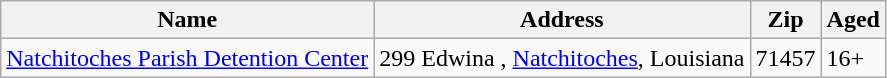<table class="wikitable">
<tr>
<th>Name</th>
<th>Address</th>
<th>Zip</th>
<th>Aged</th>
</tr>
<tr>
<td><a href='#'>Natchitoches Parish Detention Center</a></td>
<td>299 Edwina , <a href='#'>Natchitoches</a>, Louisiana</td>
<td>71457</td>
<td>16+</td>
</tr>
</table>
